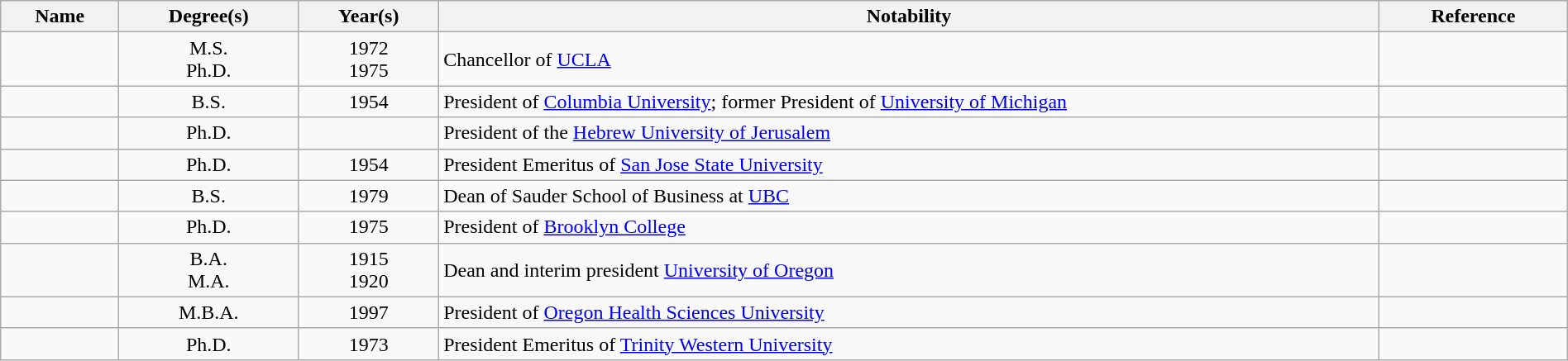<table class="wikitable sortable" style="width:100%">
<tr>
<th width="*">Name</th>
<th>Degree(s)</th>
<th>Year(s)</th>
<th width="60%" class="unsortable">Notability</th>
<th width="*" class="unsortable">Reference</th>
</tr>
<tr>
<td></td>
<td align="center">M.S.<br>Ph.D.</td>
<td align="center">1972<br>1975</td>
<td>Chancellor of <a href='#'>UCLA</a></td>
<td align="center"></td>
</tr>
<tr>
<td></td>
<td align="center">B.S.</td>
<td align="center">1954</td>
<td>President of <a href='#'>Columbia University</a>; former President of <a href='#'>University of Michigan</a></td>
<td align="center"></td>
</tr>
<tr>
<td></td>
<td align="center">Ph.D.</td>
<td align="center"></td>
<td>President of the <a href='#'>Hebrew University of Jerusalem</a></td>
<td align="center"></td>
</tr>
<tr>
<td></td>
<td align="center">Ph.D.</td>
<td align="center">1954</td>
<td>President Emeritus of <a href='#'>San Jose State University</a></td>
<td align="center"></td>
</tr>
<tr>
<td></td>
<td align="center">B.S.</td>
<td align="center">1979</td>
<td>Dean of Sauder School of Business at <a href='#'>UBC</a></td>
<td align="center"></td>
</tr>
<tr>
<td></td>
<td align="center">Ph.D.</td>
<td align="center">1975</td>
<td>President of <a href='#'>Brooklyn College</a></td>
<td align="center"></td>
</tr>
<tr>
<td></td>
<td align="center">B.A.<br>M.A.</td>
<td align="center">1915<br>1920</td>
<td>Dean and interim president <a href='#'>University of Oregon</a></td>
<td align="center"></td>
</tr>
<tr>
<td></td>
<td align="center">M.B.A.</td>
<td align="center">1997</td>
<td>President of <a href='#'>Oregon Health Sciences University</a></td>
<td align="center"></td>
</tr>
<tr>
<td></td>
<td align="center">Ph.D.</td>
<td align="center">1973</td>
<td>President Emeritus of <a href='#'>Trinity Western University</a></td>
<td align="center"><br></td>
</tr>
</table>
